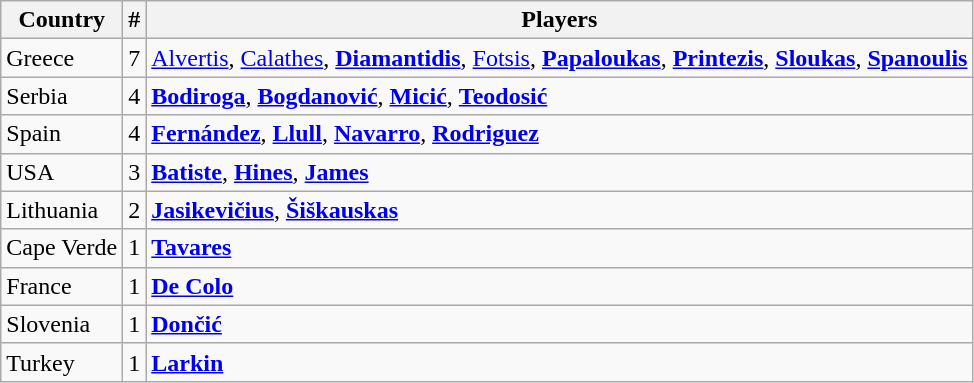<table class="wikitable sortable">
<tr>
<th>Country</th>
<th>#</th>
<th>Players</th>
</tr>
<tr>
<td> Greece</td>
<td>7</td>
<td><a href='#'>Alvertis</a>, <a href='#'>Calathes</a>, <strong><a href='#'>Diamantidis</a></strong>, <a href='#'>Fotsis</a>, <strong><a href='#'>Papaloukas</a></strong>, <strong><a href='#'>Printezis</a></strong>, <strong><a href='#'>Sloukas</a></strong>, <strong><a href='#'>Spanoulis</a></strong></td>
</tr>
<tr>
<td> Serbia</td>
<td>4</td>
<td><strong><a href='#'>Bodiroga</a></strong>, <strong><a href='#'>Bogdanović</a></strong>, <strong><a href='#'>Micić</a></strong>, <strong><a href='#'>Teodosić</a></strong></td>
</tr>
<tr>
<td> Spain</td>
<td>4</td>
<td><strong><a href='#'>Fernández</a></strong>, <strong><a href='#'>Llull</a></strong>, <strong><a href='#'>Navarro</a></strong>, <strong><a href='#'>Rodriguez</a></strong></td>
</tr>
<tr>
<td> USA</td>
<td>3</td>
<td><strong><a href='#'>Batiste</a></strong>, <strong><a href='#'>Hines</a></strong>, <strong><a href='#'>James</a></strong></td>
</tr>
<tr>
<td> Lithuania</td>
<td>2</td>
<td><strong><a href='#'>Jasikevičius</a></strong>, <strong><a href='#'>Šiškauskas</a></strong></td>
</tr>
<tr>
<td> Cape Verde</td>
<td>1</td>
<td><strong><a href='#'>Tavares</a></strong></td>
</tr>
<tr>
<td> France</td>
<td>1</td>
<td><strong><a href='#'>De Colo</a></strong></td>
</tr>
<tr>
<td> Slovenia</td>
<td>1</td>
<td><strong><a href='#'>Dončić</a></strong></td>
</tr>
<tr>
<td> Turkey</td>
<td>1</td>
<td><strong><a href='#'>Larkin</a></strong></td>
</tr>
</table>
